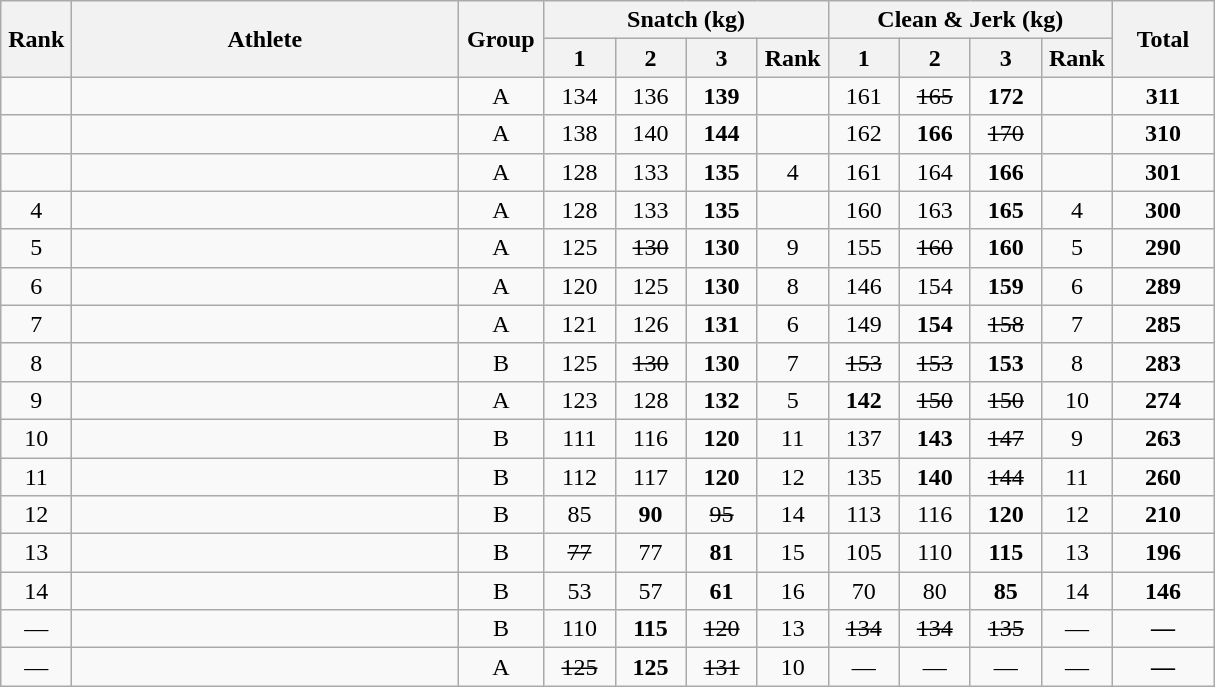<table class = "wikitable" style="text-align:center;">
<tr>
<th rowspan=2 width=40>Rank</th>
<th rowspan=2 width=250>Athlete</th>
<th rowspan=2 width=50>Group</th>
<th colspan=4>Snatch (kg)</th>
<th colspan=4>Clean & Jerk (kg)</th>
<th rowspan=2 width=60>Total</th>
</tr>
<tr>
<th width=40>1</th>
<th width=40>2</th>
<th width=40>3</th>
<th width=40>Rank</th>
<th width=40>1</th>
<th width=40>2</th>
<th width=40>3</th>
<th width=40>Rank</th>
</tr>
<tr>
<td></td>
<td align=left></td>
<td>A</td>
<td>134</td>
<td>136</td>
<td><strong>139</strong></td>
<td></td>
<td>161</td>
<td><s>165</s></td>
<td><strong>172</strong></td>
<td></td>
<td><strong>311</strong></td>
</tr>
<tr>
<td></td>
<td align=left></td>
<td>A</td>
<td>138</td>
<td>140</td>
<td><strong>144</strong></td>
<td></td>
<td>162</td>
<td><strong>166</strong></td>
<td><s>170</s></td>
<td></td>
<td><strong>310</strong></td>
</tr>
<tr>
<td></td>
<td align=left></td>
<td>A</td>
<td>128</td>
<td>133</td>
<td><strong>135</strong></td>
<td>4</td>
<td>161</td>
<td>164</td>
<td><strong>166</strong></td>
<td></td>
<td><strong>301</strong></td>
</tr>
<tr>
<td>4</td>
<td align=left></td>
<td>A</td>
<td>128</td>
<td>133</td>
<td><strong>135</strong></td>
<td></td>
<td>160</td>
<td>163</td>
<td><strong>165</strong></td>
<td>4</td>
<td><strong>300</strong></td>
</tr>
<tr>
<td>5</td>
<td align=left></td>
<td>A</td>
<td>125</td>
<td><s>130</s></td>
<td><strong>130</strong></td>
<td>9</td>
<td>155</td>
<td><s>160</s></td>
<td><strong>160</strong></td>
<td>5</td>
<td><strong>290</strong></td>
</tr>
<tr>
<td>6</td>
<td align=left></td>
<td>A</td>
<td>120</td>
<td>125</td>
<td><strong>130</strong></td>
<td>8</td>
<td>146</td>
<td>154</td>
<td><strong>159</strong></td>
<td>6</td>
<td><strong>289</strong></td>
</tr>
<tr>
<td>7</td>
<td align=left></td>
<td>A</td>
<td>121</td>
<td>126</td>
<td><strong>131</strong></td>
<td>6</td>
<td>149</td>
<td><strong>154</strong></td>
<td><s>158</s></td>
<td>7</td>
<td><strong>285</strong></td>
</tr>
<tr>
<td>8</td>
<td align=left></td>
<td>B</td>
<td>125</td>
<td><s>130</s></td>
<td><strong>130</strong></td>
<td>7</td>
<td><s>153</s></td>
<td><s>153</s></td>
<td><strong>153</strong></td>
<td>8</td>
<td><strong>283</strong></td>
</tr>
<tr>
<td>9</td>
<td align=left></td>
<td>A</td>
<td>123</td>
<td>128</td>
<td><strong>132</strong></td>
<td>5</td>
<td><strong>142</strong></td>
<td><s>150</s></td>
<td><s>150</s></td>
<td>10</td>
<td><strong>274</strong></td>
</tr>
<tr>
<td>10</td>
<td align=left></td>
<td>B</td>
<td>111</td>
<td>116</td>
<td><strong>120</strong></td>
<td>11</td>
<td>137</td>
<td><strong>143</strong></td>
<td><s>147</s></td>
<td>9</td>
<td><strong>263</strong></td>
</tr>
<tr>
<td>11</td>
<td align=left></td>
<td>B</td>
<td>112</td>
<td>117</td>
<td><strong>120</strong></td>
<td>12</td>
<td>135</td>
<td><strong>140</strong></td>
<td><s>144</s></td>
<td>11</td>
<td><strong>260</strong></td>
</tr>
<tr>
<td>12</td>
<td align=left></td>
<td>B</td>
<td>85</td>
<td><strong>90</strong></td>
<td><s>95</s></td>
<td>14</td>
<td>113</td>
<td>116</td>
<td><strong>120</strong></td>
<td>12</td>
<td><strong>210</strong></td>
</tr>
<tr>
<td>13</td>
<td align=left></td>
<td>B</td>
<td><s>77</s></td>
<td>77</td>
<td><strong>81</strong></td>
<td>15</td>
<td>105</td>
<td>110</td>
<td><strong>115</strong></td>
<td>13</td>
<td><strong>196</strong></td>
</tr>
<tr>
<td>14</td>
<td align=left></td>
<td>B</td>
<td>53</td>
<td>57</td>
<td><strong>61</strong></td>
<td>16</td>
<td>70</td>
<td>80</td>
<td><strong>85</strong></td>
<td>14</td>
<td><strong>146</strong></td>
</tr>
<tr>
<td>—</td>
<td align=left></td>
<td>B</td>
<td>110</td>
<td><strong>115</strong></td>
<td><s>120</s></td>
<td>13</td>
<td><s>134</s></td>
<td><s>134</s></td>
<td><s>135</s></td>
<td>—</td>
<td><strong>—</strong></td>
</tr>
<tr>
<td>—</td>
<td align=left></td>
<td>A</td>
<td><s>125</s></td>
<td><strong>125</strong></td>
<td><s>131</s></td>
<td>10</td>
<td>—</td>
<td>—</td>
<td>—</td>
<td>—</td>
<td><strong>—</strong></td>
</tr>
</table>
